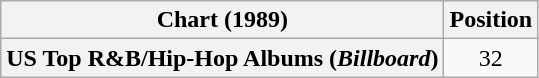<table class="wikitable plainrowheaders" style="text-align:center">
<tr>
<th scope="col">Chart (1989)</th>
<th scope="col">Position</th>
</tr>
<tr>
<th scope="row">US Top R&B/Hip-Hop Albums (<em>Billboard</em>)</th>
<td>32</td>
</tr>
</table>
